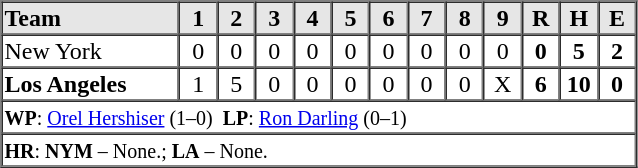<table border=1 cellspacing=0 width=425 style="margin-left:3em;">
<tr style="text-align:center; background-color:#e6e6e6;">
<th align=left width=28%>Team</th>
<th width=6%>1</th>
<th width=6%>2</th>
<th width=6%>3</th>
<th width=6%>4</th>
<th width=6%>5</th>
<th width=6%>6</th>
<th width=6%>7</th>
<th width=6%>8</th>
<th width=6%>9</th>
<th width=6%>R</th>
<th width=6%>H</th>
<th width=6%>E</th>
</tr>
<tr style="text-align:center;">
<td align=left>New York</td>
<td>0</td>
<td>0</td>
<td>0</td>
<td>0</td>
<td>0</td>
<td>0</td>
<td>0</td>
<td>0</td>
<td>0</td>
<td><strong>0</strong></td>
<td><strong>5</strong></td>
<td><strong>2</strong></td>
</tr>
<tr style="text-align:center;">
<td align=left><strong>Los Angeles</strong></td>
<td>1</td>
<td>5</td>
<td>0</td>
<td>0</td>
<td>0</td>
<td>0</td>
<td>0</td>
<td>0</td>
<td>X</td>
<td><strong>6</strong></td>
<td><strong>10</strong></td>
<td><strong>0</strong></td>
</tr>
<tr style="text-align:left;">
<td colspan=13><small><strong>WP</strong>: <a href='#'>Orel Hershiser</a> (1–0)  <strong>LP</strong>: <a href='#'>Ron Darling</a> (0–1)</small></td>
</tr>
<tr style="text-align:left;">
<td colspan=13><small><strong>HR</strong>: <strong>NYM</strong> – None.; <strong>LA</strong> – None.</small></td>
</tr>
</table>
